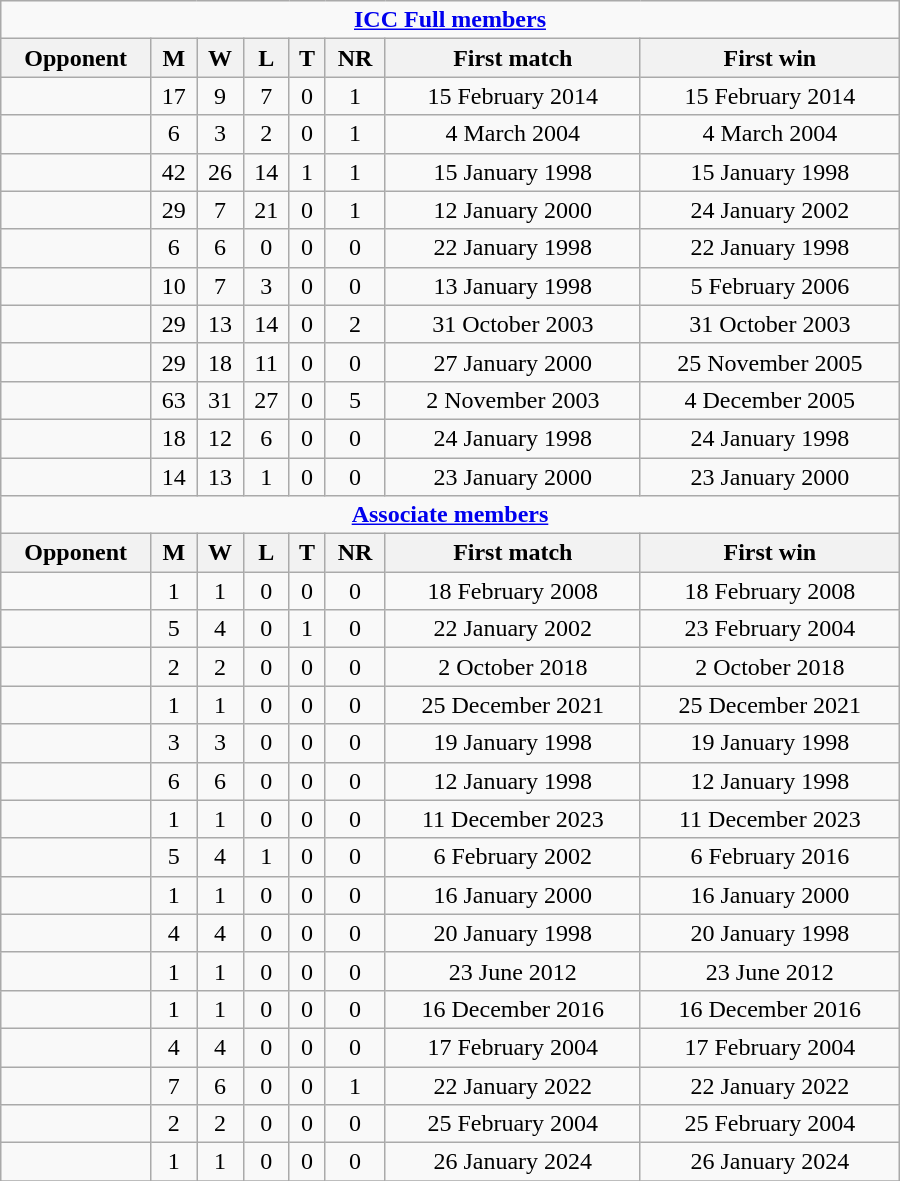<table class="wikitable" style="text-align: center; width: 600px">
<tr>
<td colspan="30" style="text-align: center;"><strong><a href='#'>ICC Full members</a></strong></td>
</tr>
<tr>
<th>Opponent</th>
<th>M</th>
<th>W</th>
<th>L</th>
<th>T</th>
<th>NR</th>
<th>First match</th>
<th>First win</th>
</tr>
<tr>
<td align=left></td>
<td>17</td>
<td>9</td>
<td>7</td>
<td>0</td>
<td>1</td>
<td>15 February 2014</td>
<td>15 February 2014</td>
</tr>
<tr>
<td align=left></td>
<td>6</td>
<td>3</td>
<td>2</td>
<td>0</td>
<td>1</td>
<td>4 March 2004</td>
<td>4 March 2004</td>
</tr>
<tr>
<td align=left></td>
<td>42</td>
<td>26</td>
<td>14</td>
<td>1</td>
<td>1</td>
<td>15 January 1998</td>
<td>15 January 1998</td>
</tr>
<tr>
<td align=left></td>
<td>29</td>
<td>7</td>
<td>21</td>
<td>0</td>
<td>1</td>
<td>12 January 2000</td>
<td>24 January 2002</td>
</tr>
<tr>
<td align=left></td>
<td>6</td>
<td>6</td>
<td>0</td>
<td>0</td>
<td>0</td>
<td>22 January 1998</td>
<td>22 January 1998</td>
</tr>
<tr>
<td align=left></td>
<td>10</td>
<td>7</td>
<td>3</td>
<td>0</td>
<td>0</td>
<td>13 January 1998</td>
<td>5 February 2006</td>
</tr>
<tr>
<td align=left></td>
<td>29</td>
<td>13</td>
<td>14</td>
<td>0</td>
<td>2</td>
<td>31 October 2003</td>
<td>31 October 2003</td>
</tr>
<tr>
<td align=left></td>
<td>29</td>
<td>18</td>
<td>11</td>
<td>0</td>
<td>0</td>
<td>27 January 2000</td>
<td>25 November 2005</td>
</tr>
<tr>
<td align=left></td>
<td>63</td>
<td>31</td>
<td>27</td>
<td>0</td>
<td>5</td>
<td>2 November 2003</td>
<td>4 December 2005</td>
</tr>
<tr>
<td align=left></td>
<td>18</td>
<td>12</td>
<td>6</td>
<td>0</td>
<td>0</td>
<td>24 January 1998</td>
<td>24 January 1998</td>
</tr>
<tr>
<td align=left></td>
<td>14</td>
<td>13</td>
<td>1</td>
<td>0</td>
<td>0</td>
<td>23 January 2000</td>
<td>23 January 2000</td>
</tr>
<tr>
<td colspan="30" style="text-align: center;"><strong><a href='#'>Associate members</a></strong></td>
</tr>
<tr>
<th>Opponent</th>
<th>M</th>
<th>W</th>
<th>L</th>
<th>T</th>
<th>NR</th>
<th>First match</th>
<th>First win</th>
</tr>
<tr>
<td align=left></td>
<td>1</td>
<td>1</td>
<td>0</td>
<td>0</td>
<td>0</td>
<td>18 February 2008</td>
<td>18 February 2008</td>
</tr>
<tr>
<td align=left></td>
<td>5</td>
<td>4</td>
<td>0</td>
<td>1</td>
<td>0</td>
<td>22 January 2002</td>
<td>23 February 2004</td>
</tr>
<tr>
<td align=left></td>
<td>2</td>
<td>2</td>
<td>0</td>
<td>0</td>
<td>0</td>
<td>2 October 2018</td>
<td>2 October 2018</td>
</tr>
<tr>
<td align=left></td>
<td>1</td>
<td>1</td>
<td>0</td>
<td>0</td>
<td>0</td>
<td>25 December  2021</td>
<td>25 December 2021</td>
</tr>
<tr>
<td align=left></td>
<td>3</td>
<td>3</td>
<td>0</td>
<td>0</td>
<td>0</td>
<td>19 January 1998</td>
<td>19 January 1998</td>
</tr>
<tr>
<td align=left></td>
<td>6</td>
<td>6</td>
<td>0</td>
<td>0</td>
<td>0</td>
<td>12 January 1998</td>
<td>12 January 1998</td>
</tr>
<tr>
<td align=left></td>
<td>1</td>
<td>1</td>
<td>0</td>
<td>0</td>
<td>0</td>
<td>11 December 2023</td>
<td>11 December 2023</td>
</tr>
<tr>
<td align=left></td>
<td>5</td>
<td>4</td>
<td>1</td>
<td>0</td>
<td>0</td>
<td>6 February 2002</td>
<td>6 February 2016</td>
</tr>
<tr>
<td align=left></td>
<td>1</td>
<td>1</td>
<td>0</td>
<td>0</td>
<td>0</td>
<td>16 January 2000</td>
<td>16 January 2000</td>
</tr>
<tr>
<td align=left></td>
<td>4</td>
<td>4</td>
<td>0</td>
<td>0</td>
<td>0</td>
<td>20 January 1998</td>
<td>20 January 1998</td>
</tr>
<tr>
<td align=left></td>
<td>1</td>
<td>1</td>
<td>0</td>
<td>0</td>
<td>0</td>
<td>23 June 2012</td>
<td>23 June 2012</td>
</tr>
<tr>
<td align=left></td>
<td>1</td>
<td>1</td>
<td>0</td>
<td>0</td>
<td>0</td>
<td>16 December  2016</td>
<td>16 December 2016</td>
</tr>
<tr>
<td align=left></td>
<td>4</td>
<td>4</td>
<td>0</td>
<td>0</td>
<td>0</td>
<td>17 February 2004</td>
<td>17 February 2004</td>
</tr>
<tr>
<td align=left></td>
<td>7</td>
<td>6</td>
<td>0</td>
<td>0</td>
<td>1</td>
<td>22 January 2022</td>
<td>22 January 2022</td>
</tr>
<tr>
<td align=left></td>
<td>2</td>
<td>2</td>
<td>0</td>
<td>0</td>
<td>0</td>
<td>25 February 2004</td>
<td>25 February 2004</td>
</tr>
<tr>
<td align=left></td>
<td>1</td>
<td>1</td>
<td>0</td>
<td>0</td>
<td>0</td>
<td>26 January 2024</td>
<td>26 January 2024</td>
</tr>
<tr>
</tr>
</table>
